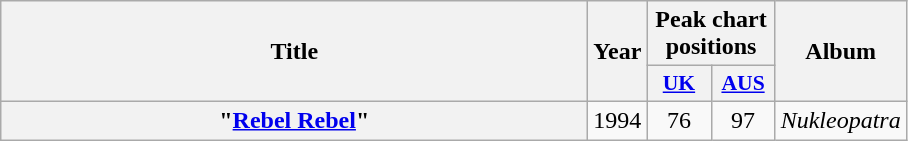<table class="wikitable plainrowheaders" style="text-align:center;">
<tr>
<th scope="col" rowspan="2" style="width:24em;">Title</th>
<th scope="col" rowspan="2">Year</th>
<th scope="col" colspan="2">Peak chart positions</th>
<th scope="col" rowspan="2">Album</th>
</tr>
<tr>
<th scope="col" style="width:2.5em;font-size:90%;"><a href='#'>UK</a><br></th>
<th scope="col" style="width:2.5em;font-size:90%;"><a href='#'>AUS</a><br></th>
</tr>
<tr>
<th scope="row">"<a href='#'>Rebel Rebel</a>"</th>
<td>1994</td>
<td>76</td>
<td>97</td>
<td><em>Nukleopatra</em></td>
</tr>
</table>
